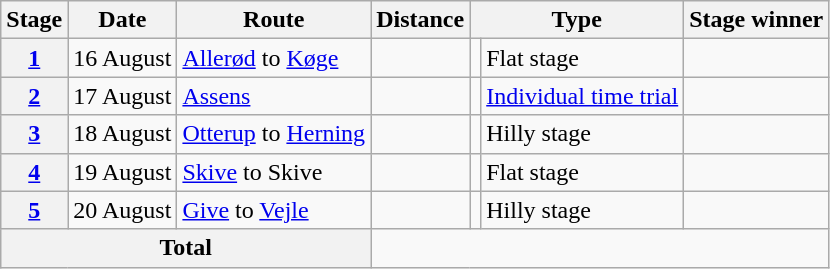<table class="wikitable">
<tr>
<th scope="col">Stage</th>
<th scope="col">Date</th>
<th scope="col">Route</th>
<th scope="col">Distance</th>
<th scope="col" colspan="2">Type</th>
<th scope="col">Stage winner</th>
</tr>
<tr>
<th scope="row" style="text-align:center;"><a href='#'>1</a></th>
<td style="text-align:center;">16 August</td>
<td><a href='#'>Allerød</a> to <a href='#'>Køge</a></td>
<td style="text-align:center;"></td>
<td></td>
<td>Flat stage</td>
<td></td>
</tr>
<tr>
<th scope="row" style="text-align:center;"><a href='#'>2</a></th>
<td style="text-align:center;">17 August</td>
<td><a href='#'>Assens</a></td>
<td style="text-align:center;"></td>
<td></td>
<td><a href='#'>Individual time trial</a></td>
<td></td>
</tr>
<tr>
<th scope="row" style="text-align:center;"><a href='#'>3</a></th>
<td style="text-align:center;">18 August</td>
<td><a href='#'>Otterup</a> to <a href='#'>Herning</a></td>
<td style="text-align:center;"></td>
<td></td>
<td>Hilly stage</td>
<td></td>
</tr>
<tr>
<th scope="row" style="text-align:center;"><a href='#'>4</a></th>
<td style="text-align:center;">19 August</td>
<td><a href='#'>Skive</a> to Skive</td>
<td style="text-align:center;"></td>
<td></td>
<td>Flat stage</td>
<td></td>
</tr>
<tr>
<th scope="row" style="text-align:center;"><a href='#'>5</a></th>
<td style="text-align:center;">20 August</td>
<td><a href='#'>Give</a> to <a href='#'>Vejle</a></td>
<td style="text-align:center;"></td>
<td></td>
<td>Hilly stage</td>
<td></td>
</tr>
<tr>
<th colspan="3">Total</th>
<td colspan="4" align="center"></td>
</tr>
</table>
